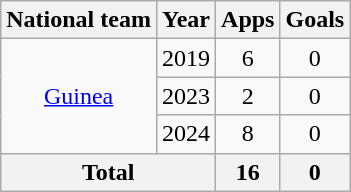<table class="wikitable" style="text-align:center">
<tr>
<th>National team</th>
<th>Year</th>
<th>Apps</th>
<th>Goals</th>
</tr>
<tr>
<td rowspan="3"><a href='#'>Guinea</a></td>
<td>2019</td>
<td>6</td>
<td>0</td>
</tr>
<tr>
<td>2023</td>
<td>2</td>
<td>0</td>
</tr>
<tr>
<td>2024</td>
<td>8</td>
<td>0</td>
</tr>
<tr>
<th colspan="2">Total</th>
<th>16</th>
<th>0</th>
</tr>
</table>
